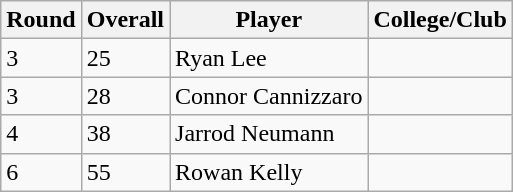<table class="wikitable">
<tr>
<th>Round</th>
<th>Overall</th>
<th>Player</th>
<th>College/Club</th>
</tr>
<tr>
<td>3</td>
<td>25</td>
<td>Ryan Lee</td>
<td></td>
</tr>
<tr>
<td>3</td>
<td>28</td>
<td>Connor Cannizzaro</td>
<td></td>
</tr>
<tr>
<td>4</td>
<td>38</td>
<td>Jarrod Neumann</td>
<td></td>
</tr>
<tr>
<td>6</td>
<td>55</td>
<td>Rowan Kelly</td>
<td></td>
</tr>
</table>
